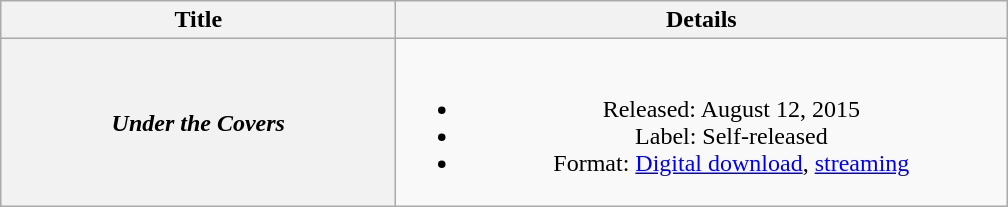<table class="wikitable plainrowheaders" style="text-align:center;">
<tr>
<th style="width:16em;">Title</th>
<th style="width:25em;">Details</th>
</tr>
<tr>
<th scope="row"><em>Under the Covers</em></th>
<td><br><ul><li>Released: August 12, 2015</li><li>Label: Self-released</li><li>Format: <a href='#'>Digital download</a>, <a href='#'>streaming</a></li></ul></td>
</tr>
</table>
